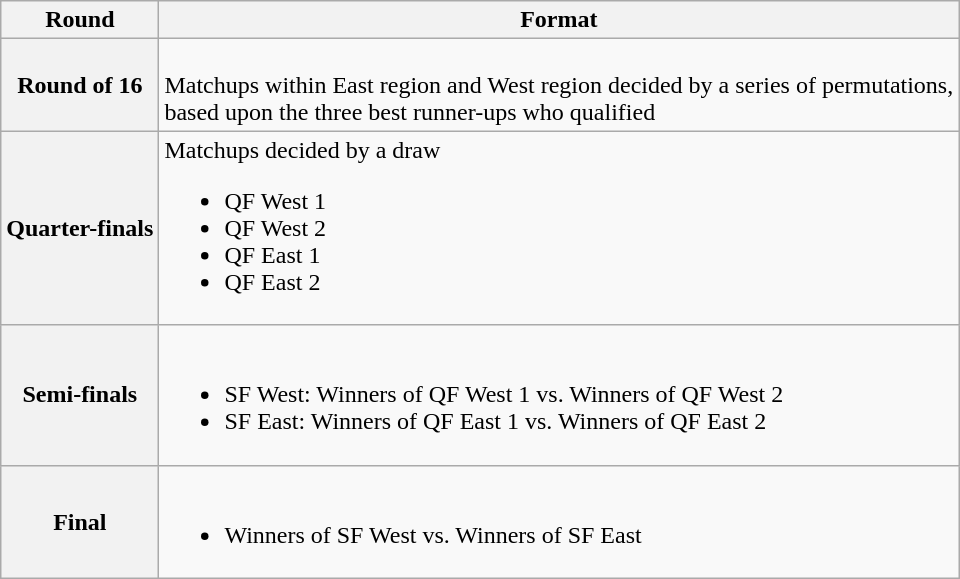<table class=wikitable>
<tr>
<th>Round</th>
<th>Format</th>
</tr>
<tr>
<th>Round of 16</th>
<td><br>Matchups within East region and West region decided by a series of permutations,<br>based upon the three best runner-ups who qualified</td>
</tr>
<tr>
<th>Quarter-finals</th>
<td>Matchups decided by a draw<br><ul><li>QF West 1</li><li>QF West 2</li><li>QF East 1</li><li>QF East 2</li></ul></td>
</tr>
<tr>
<th>Semi-finals</th>
<td><br><ul><li>SF West: Winners of QF West 1 vs. Winners of QF West 2</li><li>SF East: Winners of QF East 1 vs. Winners of QF East 2</li></ul></td>
</tr>
<tr>
<th>Final</th>
<td><br><ul><li>Winners of SF West vs. Winners of SF East</li></ul></td>
</tr>
</table>
